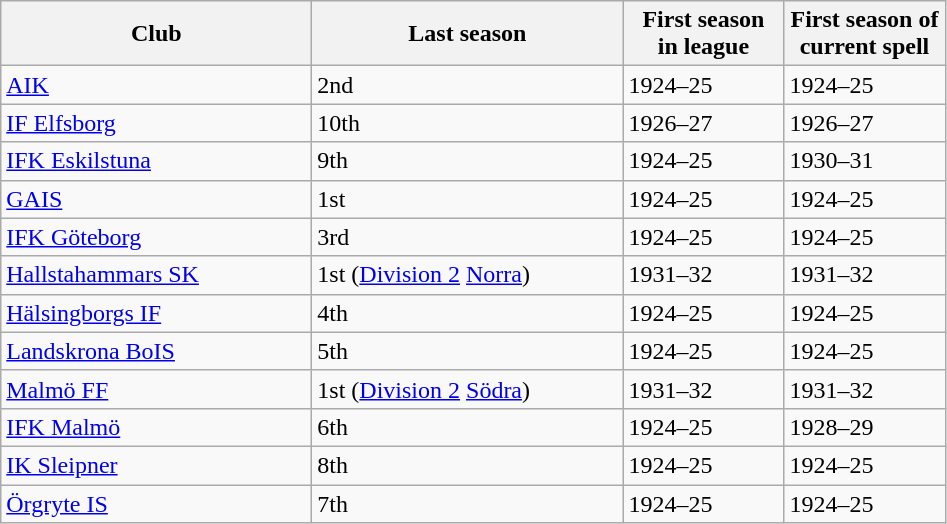<table class="wikitable">
<tr>
<th style="width: 200px;">Club</th>
<th style="width: 200px;">Last season</th>
<th style="width: 100px;">First season<br>in league</th>
<th style="width: 100px;">First season of<br>current spell</th>
</tr>
<tr>
<td><a href='#'>AIK</a></td>
<td>2nd</td>
<td>1924–25</td>
<td>1924–25</td>
</tr>
<tr>
<td><a href='#'>IF Elfsborg</a></td>
<td>10th</td>
<td>1926–27</td>
<td>1926–27</td>
</tr>
<tr>
<td><a href='#'>IFK Eskilstuna</a></td>
<td>9th</td>
<td>1924–25</td>
<td>1930–31</td>
</tr>
<tr>
<td><a href='#'>GAIS</a></td>
<td>1st</td>
<td>1924–25</td>
<td>1924–25</td>
</tr>
<tr>
<td><a href='#'>IFK Göteborg</a></td>
<td>3rd</td>
<td>1924–25</td>
<td>1924–25</td>
</tr>
<tr>
<td><a href='#'>Hallstahammars SK</a></td>
<td>1st (<a href='#'>Division 2</a> <a href='#'>Norra</a>)</td>
<td>1931–32</td>
<td>1931–32</td>
</tr>
<tr>
<td><a href='#'>Hälsingborgs IF</a></td>
<td>4th</td>
<td>1924–25</td>
<td>1924–25</td>
</tr>
<tr>
<td><a href='#'>Landskrona BoIS</a></td>
<td>5th</td>
<td>1924–25</td>
<td>1924–25</td>
</tr>
<tr>
<td><a href='#'>Malmö FF</a></td>
<td>1st (<a href='#'>Division 2</a> <a href='#'>Södra</a>)</td>
<td>1931–32</td>
<td>1931–32</td>
</tr>
<tr>
<td><a href='#'>IFK Malmö</a></td>
<td>6th</td>
<td>1924–25</td>
<td>1928–29</td>
</tr>
<tr>
<td><a href='#'>IK Sleipner</a></td>
<td>8th</td>
<td>1924–25</td>
<td>1924–25</td>
</tr>
<tr>
<td><a href='#'>Örgryte IS</a></td>
<td>7th</td>
<td>1924–25</td>
<td>1924–25</td>
</tr>
</table>
